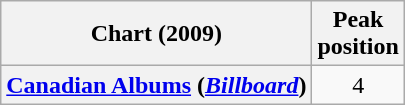<table class="wikitable sortable plainrowheaders" style="text-align:center">
<tr>
<th scope="col">Chart (2009)</th>
<th scope="col">Peak<br>position</th>
</tr>
<tr>
<th scope="row"><a href='#'>Canadian Albums</a> (<a href='#'><em>Billboard</em></a>)</th>
<td>4</td>
</tr>
</table>
